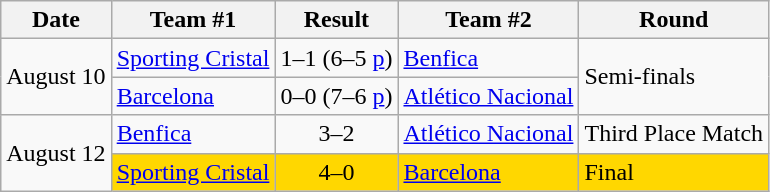<table class="wikitable" style=font-size:100%>
<tr>
<th>Date</th>
<th>Team #1</th>
<th>Result</th>
<th>Team #2</th>
<th>Round</th>
</tr>
<tr>
<td rowspan=2>August 10</td>
<td> <a href='#'>Sporting Cristal</a></td>
<td style="text-align:center;">1–1 (6–5 <a href='#'>p</a>)</td>
<td> <a href='#'>Benfica</a></td>
<td rowspan=2>Semi-finals</td>
</tr>
<tr>
<td> <a href='#'>Barcelona</a></td>
<td style="text-align:center;">0–0 (7–6 <a href='#'>p</a>)</td>
<td> <a href='#'>Atlético Nacional</a></td>
</tr>
<tr>
<td rowspan=2>August 12</td>
<td> <a href='#'>Benfica</a></td>
<td style="text-align:center;">3–2</td>
<td> <a href='#'>Atlético Nacional</a></td>
<td>Third Place Match</td>
</tr>
<tr bgcolor=gold>
<td> <a href='#'>Sporting Cristal</a></td>
<td style="text-align:center;">4–0</td>
<td> <a href='#'>Barcelona</a></td>
<td>Final</td>
</tr>
</table>
